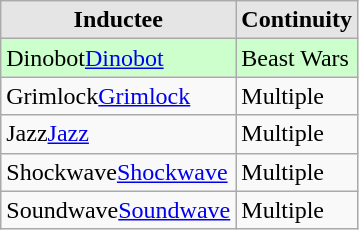<table class="wikitable sortable">
<tr>
<th style="background:#e5e5e5;">Inductee</th>
<th style="background:#e5e5e5;">Continuity</th>
</tr>
<tr style="background:#cfc;">
<td><span>Dinobot</span><a href='#'>Dinobot</a></td>
<td>Beast Wars</td>
</tr>
<tr>
<td><span>Grimlock</span><a href='#'>Grimlock</a></td>
<td>Multiple</td>
</tr>
<tr>
<td><span>Jazz</span><a href='#'>Jazz</a></td>
<td>Multiple</td>
</tr>
<tr>
<td><span>Shockwave</span><a href='#'>Shockwave</a></td>
<td>Multiple</td>
</tr>
<tr>
<td><span>Soundwave</span><a href='#'>Soundwave</a></td>
<td>Multiple</td>
</tr>
</table>
